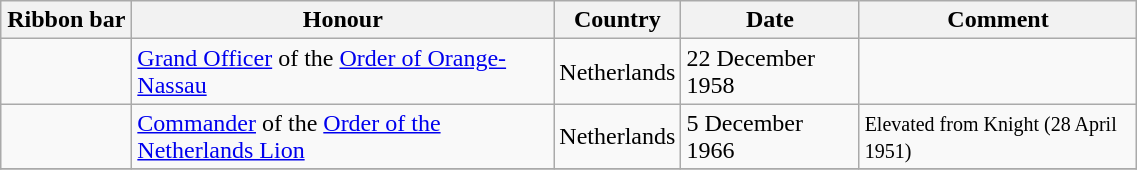<table class="wikitable" style="width:60%;">
<tr>
<th style="width:80px;">Ribbon bar</th>
<th>Honour</th>
<th>Country</th>
<th>Date</th>
<th>Comment</th>
</tr>
<tr>
<td></td>
<td><a href='#'>Grand Officer</a> of the <a href='#'>Order of Orange-Nassau</a></td>
<td>Netherlands</td>
<td>22 December 1958</td>
<td></td>
</tr>
<tr>
<td></td>
<td><a href='#'>Commander</a> of the <a href='#'>Order of the Netherlands Lion</a></td>
<td>Netherlands</td>
<td>5 December 1966</td>
<td><small>Elevated from Knight (28 April 1951)</small></td>
</tr>
<tr>
</tr>
</table>
